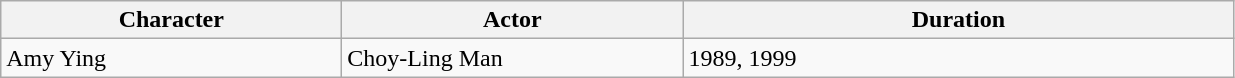<table class="wikitable">
<tr>
<th style="width:220px;">Character</th>
<th style="width:220px;">Actor</th>
<th style="width:360px;">Duration</th>
</tr>
<tr>
<td>Amy Ying</td>
<td>Choy-Ling Man</td>
<td>1989, 1999</td>
</tr>
</table>
